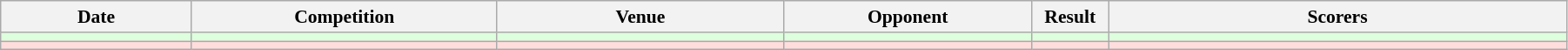<table class="wikitable" width=95% style="font-size: 90%">
<tr>
<th width=10%>Date</th>
<th width=16%>Competition</th>
<th width=15%>Venue</th>
<th width=13%>Opponent</th>
<th width=4%>Result</th>
<th width=24%>Scorers</th>
</tr>
<tr bgcolor="#ddffdd">
<td></td>
<td></td>
<td></td>
<td></td>
<td></td>
<td></td>
</tr>
<tr bgcolor="#ffdddd">
<td></td>
<td></td>
<td></td>
<td></td>
<td></td>
<td></td>
</tr>
</table>
